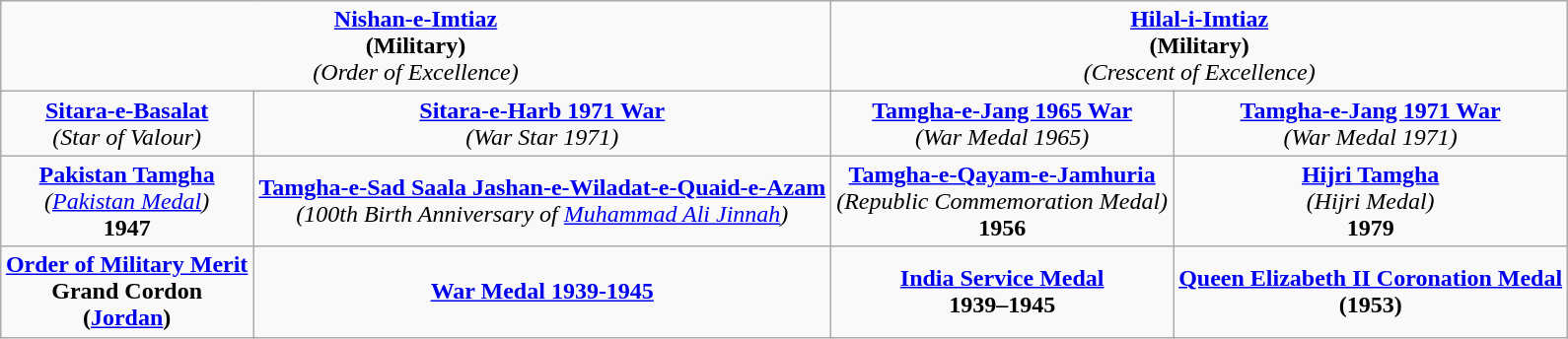<table class="wikitable" style="margin:1em auto; text-align:center;">
<tr>
<td colspan="2"><strong><a href='#'>Nishan-e-Imtiaz</a></strong><br><strong>(Military)</strong><br><em>(Order of Excellence)</em></td>
<td colspan="2"><strong><a href='#'>Hilal-i-Imtiaz</a></strong><br><strong>(Military)</strong><br><em>(Crescent of Excellence)</em></td>
</tr>
<tr>
<td><strong><a href='#'>Sitara-e-Basalat</a></strong><br><em>(Star of Valour)</em></td>
<td><strong><a href='#'>Sitara-e-Harb 1971 War</a></strong><br><em>(War Star 1971)</em></td>
<td><strong><a href='#'>Tamgha-e-Jang 1965 War</a></strong><br><em>(War Medal 1965)</em></td>
<td><strong><a href='#'>Tamgha-e-Jang 1971 War</a></strong><br><em>(War Medal 1971)</em></td>
</tr>
<tr>
<td><strong><a href='#'>Pakistan Tamgha</a></strong><br><em>(<a href='#'>Pakistan Medal</a>)</em><br><strong>1947</strong></td>
<td><strong><a href='#'>Tamgha-e-Sad Saala Jashan-e-Wiladat-e-Quaid-e-Azam</a></strong><br><em>(100th Birth Anniversary of <a href='#'>Muhammad Ali Jinnah</a>)</em></td>
<td><strong><a href='#'>Tamgha-e-Qayam-e-Jamhuria</a></strong><br><em>(Republic Commemoration Medal)</em><br><strong>1956</strong></td>
<td><strong><a href='#'>Hijri Tamgha</a></strong><br><em>(Hijri Medal)</em><br><strong>1979</strong></td>
</tr>
<tr>
<td><strong><a href='#'>Order of Military Merit</a></strong><br><strong>Grand Cordon</strong><br><strong>(<a href='#'>Jordan</a>)</strong></td>
<td><strong><a href='#'>War Medal 1939-1945</a></strong></td>
<td><strong><a href='#'>India Service Medal</a></strong><br><strong>1939–1945</strong></td>
<td><strong><a href='#'>Queen Elizabeth II Coronation Medal</a></strong><br><strong>(1953)</strong></td>
</tr>
</table>
